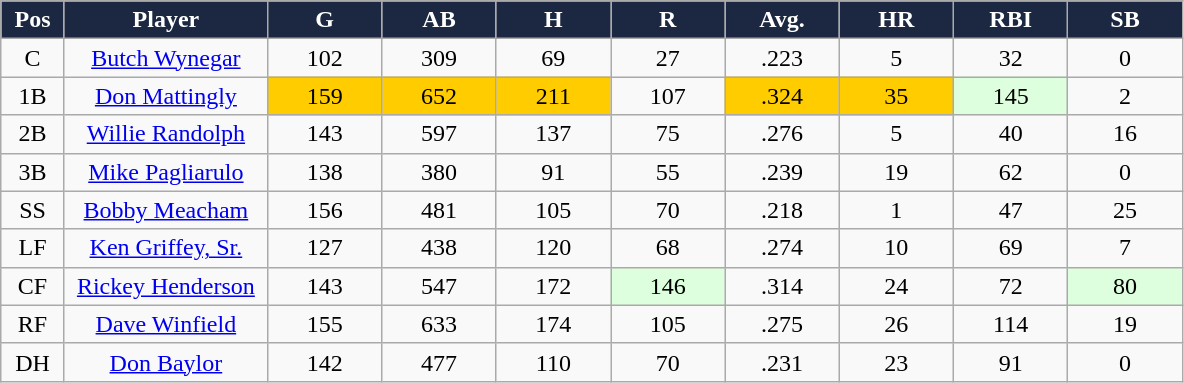<table class="wikitable sortable">
<tr>
<th style="background:#1c2841;color:white;" width="5%">Pos</th>
<th style="background:#1c2841;color:white;" width="16%">Player</th>
<th style="background:#1c2841;color:white;" width="9%">G</th>
<th style="background:#1c2841;color:white;" width="9%">AB</th>
<th style="background:#1c2841;color:white;" width="9%">H</th>
<th style="background:#1c2841;color:white;" width="9%">R</th>
<th style="background:#1c2841;color:white;" width="9%">Avg.</th>
<th style="background:#1c2841;color:white;" width="9%">HR</th>
<th style="background:#1c2841;color:white;" width="9%">RBI</th>
<th style="background:#1c2841;color:white;" width="9%">SB</th>
</tr>
<tr align="center">
<td>C</td>
<td><a href='#'>Butch Wynegar</a></td>
<td>102</td>
<td>309</td>
<td>69</td>
<td>27</td>
<td>.223</td>
<td>5</td>
<td>32</td>
<td>0</td>
</tr>
<tr align="center">
<td>1B</td>
<td><a href='#'>Don Mattingly</a></td>
<td bgcolor="#fc0">159</td>
<td bgcolor="#fc0">652</td>
<td bgcolor="#fc0">211</td>
<td>107</td>
<td bgcolor="#fc0">.324</td>
<td bgcolor="#fc0">35</td>
<td bgcolor="#DDFFDD">145</td>
<td>2</td>
</tr>
<tr align="center">
<td>2B</td>
<td><a href='#'>Willie Randolph</a></td>
<td>143</td>
<td>597</td>
<td>137</td>
<td>75</td>
<td>.276</td>
<td>5</td>
<td>40</td>
<td>16</td>
</tr>
<tr align="center">
<td>3B</td>
<td><a href='#'>Mike Pagliarulo</a></td>
<td>138</td>
<td>380</td>
<td>91</td>
<td>55</td>
<td>.239</td>
<td>19</td>
<td>62</td>
<td>0</td>
</tr>
<tr align="center">
<td>SS</td>
<td><a href='#'>Bobby Meacham</a></td>
<td>156</td>
<td>481</td>
<td>105</td>
<td>70</td>
<td>.218</td>
<td>1</td>
<td>47</td>
<td>25</td>
</tr>
<tr align="center">
<td>LF</td>
<td><a href='#'>Ken Griffey, Sr.</a></td>
<td>127</td>
<td>438</td>
<td>120</td>
<td>68</td>
<td>.274</td>
<td>10</td>
<td>69</td>
<td>7</td>
</tr>
<tr align="center">
<td>CF</td>
<td><a href='#'>Rickey Henderson</a></td>
<td>143</td>
<td>547</td>
<td>172</td>
<td bgcolor="#DDFFDD">146</td>
<td>.314</td>
<td>24</td>
<td>72</td>
<td bgcolor="#DDFFDD">80</td>
</tr>
<tr align="center">
<td>RF</td>
<td><a href='#'>Dave Winfield</a></td>
<td>155</td>
<td>633</td>
<td>174</td>
<td>105</td>
<td>.275</td>
<td>26</td>
<td>114</td>
<td>19</td>
</tr>
<tr align="center">
<td>DH</td>
<td><a href='#'>Don Baylor</a></td>
<td>142</td>
<td>477</td>
<td>110</td>
<td>70</td>
<td>.231</td>
<td>23</td>
<td>91</td>
<td>0</td>
</tr>
</table>
